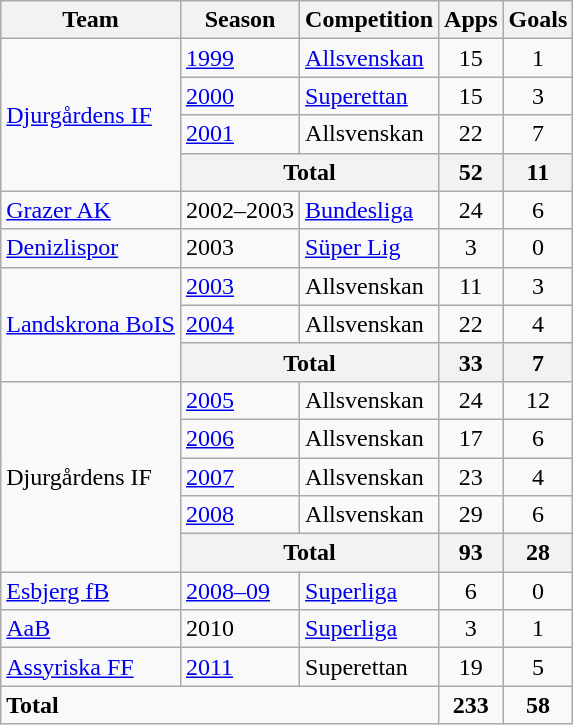<table class="wikitable">
<tr ---->
<th>Team</th>
<th>Season</th>
<th>Competition</th>
<th>Apps</th>
<th>Goals</th>
</tr>
<tr ---->
<td rowspan="4"><a href='#'>Djurgårdens IF</a></td>
<td><a href='#'>1999</a></td>
<td><a href='#'>Allsvenskan</a></td>
<td align="center">15</td>
<td align="center">1</td>
</tr>
<tr ---->
<td><a href='#'>2000</a></td>
<td><a href='#'>Superettan</a></td>
<td align="center">15</td>
<td align="center">3</td>
</tr>
<tr ---->
<td><a href='#'>2001</a></td>
<td>Allsvenskan</td>
<td align="center">22</td>
<td align="center">7</td>
</tr>
<tr>
<th colspan="2">Total</th>
<th>52</th>
<th>11</th>
</tr>
<tr ---->
<td><a href='#'>Grazer AK</a></td>
<td>2002–2003</td>
<td><a href='#'>Bundesliga</a></td>
<td align="center">24</td>
<td align="center">6</td>
</tr>
<tr ---->
<td><a href='#'>Denizlispor</a></td>
<td>2003</td>
<td><a href='#'>Süper Lig</a></td>
<td align="center">3</td>
<td align="center">0</td>
</tr>
<tr ---->
<td rowspan="3"><a href='#'>Landskrona BoIS</a></td>
<td><a href='#'>2003</a></td>
<td>Allsvenskan</td>
<td align="center">11</td>
<td align="center">3</td>
</tr>
<tr ---->
<td><a href='#'>2004</a></td>
<td>Allsvenskan</td>
<td align="center">22</td>
<td align="center">4</td>
</tr>
<tr>
<th colspan="2">Total</th>
<th>33</th>
<th>7</th>
</tr>
<tr ---->
<td rowspan="5">Djurgårdens IF</td>
<td><a href='#'>2005</a></td>
<td>Allsvenskan</td>
<td align="center">24</td>
<td align="center">12</td>
</tr>
<tr ---->
<td><a href='#'>2006</a></td>
<td>Allsvenskan</td>
<td align="center">17</td>
<td align="center">6</td>
</tr>
<tr ---->
<td><a href='#'>2007</a></td>
<td>Allsvenskan</td>
<td align="center">23</td>
<td align="center">4</td>
</tr>
<tr ---->
<td><a href='#'>2008</a></td>
<td>Allsvenskan</td>
<td align="center">29</td>
<td align="center">6</td>
</tr>
<tr>
<th colspan="2">Total</th>
<th>93</th>
<th>28</th>
</tr>
<tr ---->
<td><a href='#'>Esbjerg fB</a></td>
<td><a href='#'>2008–09</a></td>
<td><a href='#'>Superliga</a></td>
<td align="center">6</td>
<td align="center">0</td>
</tr>
<tr ---->
<td><a href='#'>AaB</a></td>
<td>2010</td>
<td><a href='#'>Superliga</a></td>
<td align="center">3</td>
<td align="center">1</td>
</tr>
<tr ---->
<td><a href='#'>Assyriska FF</a></td>
<td><a href='#'>2011</a></td>
<td>Superettan</td>
<td align="center">19</td>
<td align="center">5</td>
</tr>
<tr ---->
<td colspan="3"><strong>Total</strong></td>
<td align="center"><strong>233</strong></td>
<td align="center"><strong>58</strong></td>
</tr>
</table>
